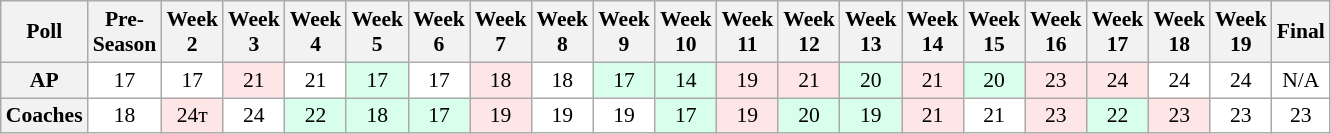<table class="wikitable" style="white-space:nowrap;font-size:90%">
<tr>
<th>Poll</th>
<th>Pre-<br>Season</th>
<th>Week<br>2</th>
<th>Week<br>3</th>
<th>Week<br>4</th>
<th>Week<br>5</th>
<th>Week<br>6</th>
<th>Week<br>7</th>
<th>Week<br>8</th>
<th>Week<br>9</th>
<th>Week<br>10</th>
<th>Week<br>11</th>
<th>Week<br>12</th>
<th>Week<br>13</th>
<th>Week<br>14</th>
<th>Week<br>15</th>
<th>Week<br>16</th>
<th>Week<br>17</th>
<th>Week<br>18</th>
<th>Week<br>19</th>
<th>Final</th>
</tr>
<tr style="text-align:center;">
<th>AP</th>
<td style="background:#FFF;">17</td>
<td style="background:#FFF;">17</td>
<td style="background:#FFE6E6;">21</td>
<td style="background:#FFF;">21</td>
<td style="background:#D8FFEB;">17</td>
<td style="background:#FFF;">17</td>
<td style="background:#FFE6E6;">18</td>
<td style="background:#FFF;">18</td>
<td style="background:#D8FFEB;">17</td>
<td style="background:#D8FFEB;">14</td>
<td style="background:#FFE6E6;">19</td>
<td style="background:#FFE6E6;">21</td>
<td style="background:#D8FFEB;">20</td>
<td style="background:#FFE6E6;">21</td>
<td style="background:#D8FFEB;">20</td>
<td style="background:#FFE6E6;">23</td>
<td style="background:#FFE6E6;">24</td>
<td style="background:#FFF;">24</td>
<td style="background:#FFF;">24</td>
<td style="background:#FFF;">N/A</td>
</tr>
<tr style="text-align:center;">
<th>Coaches</th>
<td style="background:#FFF;">18</td>
<td style="background:#FFE6E6;">24т</td>
<td style="background:#FFF;">24</td>
<td style="background:#D8FFEB;">22</td>
<td style="background:#D8FFEB;">18</td>
<td style="background:#D8FFEB;">17</td>
<td style="background:#FFE6E6;">19</td>
<td style="background:#FFF;">19</td>
<td style="background:#FFF;">19</td>
<td style="background:#D8FFEB;">17</td>
<td style="background:#FFE6E6;">19</td>
<td style="background:#D8FFEB;">20</td>
<td style="background:#D8FFEB;">19</td>
<td style="background:#FFE6E6;">21</td>
<td style="background:#FFF;">21</td>
<td style="background:#FFE6E6;">23</td>
<td style="background:#D8FFEB;">22</td>
<td style="background:#FFE6E6;">23</td>
<td style="background:#FFF;">23</td>
<td style="background:#FFF;">23</td>
</tr>
</table>
